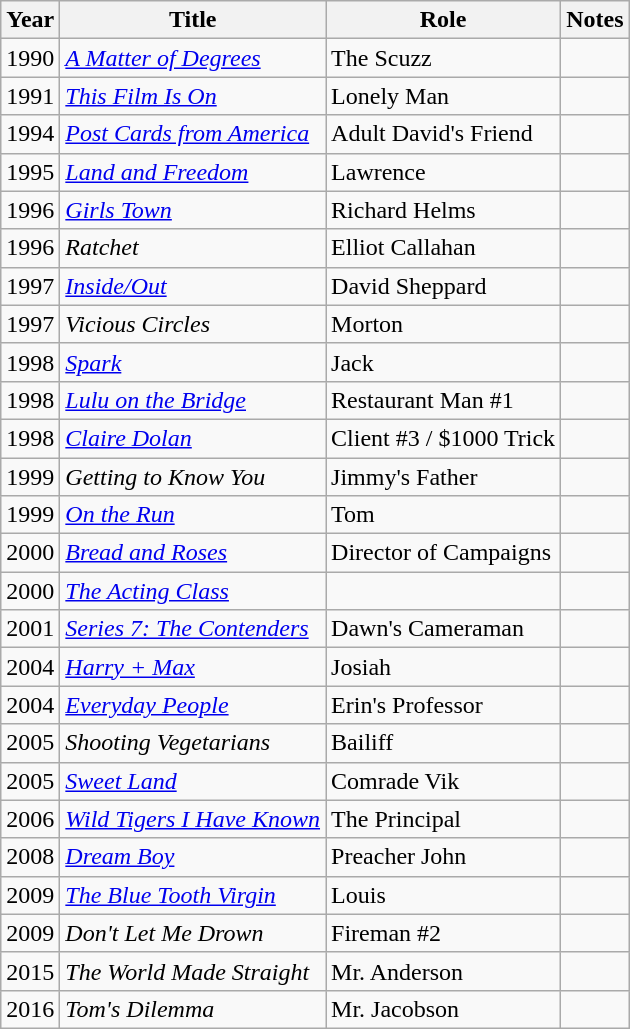<table class="wikitable sortable">
<tr>
<th>Year</th>
<th>Title</th>
<th>Role</th>
<th>Notes</th>
</tr>
<tr>
<td>1990</td>
<td><em><a href='#'>A Matter of Degrees</a></em></td>
<td>The Scuzz</td>
<td></td>
</tr>
<tr>
<td>1991</td>
<td><em><a href='#'>This Film Is On</a></em></td>
<td>Lonely Man</td>
<td></td>
</tr>
<tr>
<td>1994</td>
<td><em><a href='#'>Post Cards from America</a></em></td>
<td>Adult David's Friend</td>
<td></td>
</tr>
<tr>
<td>1995</td>
<td><a href='#'><em>Land and Freedom</em></a></td>
<td>Lawrence</td>
<td></td>
</tr>
<tr>
<td>1996</td>
<td><a href='#'><em>Girls Town</em></a></td>
<td>Richard Helms</td>
<td></td>
</tr>
<tr>
<td>1996</td>
<td><em>Ratchet</em></td>
<td>Elliot Callahan</td>
<td></td>
</tr>
<tr>
<td>1997</td>
<td><a href='#'><em>Inside/Out</em></a></td>
<td>David Sheppard</td>
<td></td>
</tr>
<tr>
<td>1997</td>
<td><em>Vicious Circles</em></td>
<td>Morton</td>
<td></td>
</tr>
<tr>
<td>1998</td>
<td><a href='#'><em>Spark</em></a></td>
<td>Jack</td>
<td></td>
</tr>
<tr>
<td>1998</td>
<td><em><a href='#'>Lulu on the Bridge</a></em></td>
<td>Restaurant Man #1</td>
<td></td>
</tr>
<tr>
<td>1998</td>
<td><em><a href='#'>Claire Dolan</a></em></td>
<td>Client #3 / $1000 Trick</td>
<td></td>
</tr>
<tr>
<td>1999</td>
<td><em>Getting to Know You</em></td>
<td>Jimmy's Father</td>
<td></td>
</tr>
<tr>
<td>1999</td>
<td><a href='#'><em>On the Run</em></a></td>
<td>Tom</td>
<td></td>
</tr>
<tr>
<td>2000</td>
<td><a href='#'><em>Bread and Roses</em></a></td>
<td>Director of Campaigns</td>
<td></td>
</tr>
<tr>
<td>2000</td>
<td><em><a href='#'>The Acting Class</a></em></td>
<td></td>
<td></td>
</tr>
<tr>
<td>2001</td>
<td><em><a href='#'>Series 7: The Contenders</a></em></td>
<td>Dawn's Cameraman</td>
<td></td>
</tr>
<tr>
<td>2004</td>
<td><em><a href='#'>Harry + Max</a></em></td>
<td>Josiah</td>
<td></td>
</tr>
<tr>
<td>2004</td>
<td><a href='#'><em>Everyday People</em></a></td>
<td>Erin's Professor</td>
<td></td>
</tr>
<tr>
<td>2005</td>
<td><em>Shooting Vegetarians</em></td>
<td>Bailiff</td>
<td></td>
</tr>
<tr>
<td>2005</td>
<td><em><a href='#'>Sweet Land</a></em></td>
<td>Comrade Vik</td>
<td></td>
</tr>
<tr>
<td>2006</td>
<td><em><a href='#'>Wild Tigers I Have Known</a></em></td>
<td>The Principal</td>
<td></td>
</tr>
<tr>
<td>2008</td>
<td><a href='#'><em>Dream Boy</em></a></td>
<td>Preacher John</td>
<td></td>
</tr>
<tr>
<td>2009</td>
<td><em><a href='#'>The Blue Tooth Virgin</a></em></td>
<td>Louis</td>
<td></td>
</tr>
<tr>
<td>2009</td>
<td><em>Don't Let Me Drown</em></td>
<td>Fireman #2</td>
<td></td>
</tr>
<tr>
<td>2015</td>
<td><em>The World Made Straight</em></td>
<td>Mr. Anderson</td>
<td></td>
</tr>
<tr>
<td>2016</td>
<td><em>Tom's Dilemma</em></td>
<td>Mr. Jacobson</td>
<td></td>
</tr>
</table>
